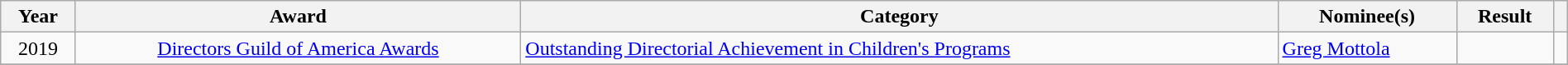<table class="wikitable sortable" style="width:100%">
<tr>
<th scope="col">Year</th>
<th scope="col">Award</th>
<th scope="col">Category</th>
<th scope="col">Nominee(s)</th>
<th scope="col">Result</th>
<th scope="col" class="unsortable"></th>
</tr>
<tr>
<td align="center">2019</td>
<td align="center"><a href='#'>Directors Guild of America Awards</a></td>
<td><a href='#'>Outstanding Directorial Achievement in Children's Programs</a></td>
<td><a href='#'>Greg Mottola</a></td>
<td></td>
<td align="center"></td>
</tr>
<tr>
</tr>
</table>
